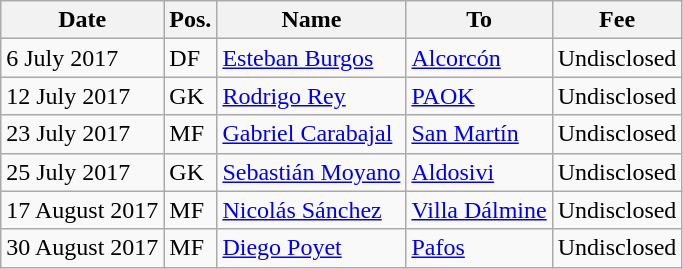<table class="wikitable">
<tr>
<th>Date</th>
<th>Pos.</th>
<th>Name</th>
<th>To</th>
<th>Fee</th>
</tr>
<tr>
<td>6 July 2017</td>
<td>DF</td>
<td> <a href='#'>Esteban Burgos</a></td>
<td> <a href='#'>Alcorcón</a></td>
<td>Undisclosed</td>
</tr>
<tr>
<td>12 July 2017</td>
<td>GK</td>
<td> <a href='#'>Rodrigo Rey</a></td>
<td> <a href='#'>PAOK</a></td>
<td>Undisclosed</td>
</tr>
<tr>
<td>23 July 2017</td>
<td>MF</td>
<td> <a href='#'>Gabriel Carabajal</a></td>
<td> <a href='#'>San Martín</a></td>
<td>Undisclosed</td>
</tr>
<tr>
<td>25 July 2017</td>
<td>GK</td>
<td> <a href='#'>Sebastián Moyano</a></td>
<td> <a href='#'>Aldosivi</a></td>
<td>Undisclosed</td>
</tr>
<tr>
<td>17 August 2017</td>
<td>MF</td>
<td> <a href='#'>Nicolás Sánchez</a></td>
<td> <a href='#'>Villa Dálmine</a></td>
<td>Undisclosed</td>
</tr>
<tr>
<td>30 August 2017</td>
<td>MF</td>
<td> <a href='#'>Diego Poyet</a></td>
<td> <a href='#'>Pafos</a></td>
<td>Undisclosed</td>
</tr>
</table>
